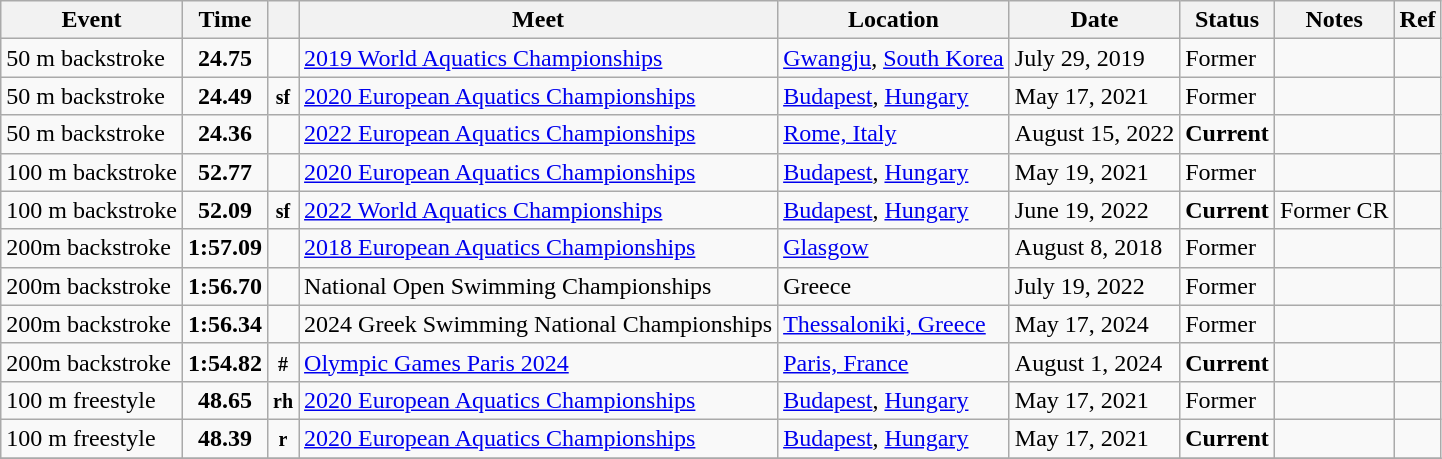<table class="wikitable">
<tr>
<th>Event</th>
<th>Time</th>
<th></th>
<th>Meet</th>
<th>Location</th>
<th>Date</th>
<th>Status</th>
<th>Notes</th>
<th>Ref</th>
</tr>
<tr>
<td>50 m backstroke</td>
<td style="text-align:center;"><strong>24.75</strong></td>
<td style="text-align:center;"></td>
<td><a href='#'>2019 World Aquatics Championships</a></td>
<td><a href='#'>Gwangju</a>, <a href='#'>South Korea</a></td>
<td>July 29, 2019</td>
<td>Former</td>
<td></td>
<td style="text-align:center;"></td>
</tr>
<tr>
<td>50 m backstroke</td>
<td style="text-align:center;"><strong>24.49</strong></td>
<td style="text-align:center;"><strong><small>sf</small></strong></td>
<td><a href='#'>2020 European Aquatics Championships</a></td>
<td><a href='#'>Budapest</a>, <a href='#'>Hungary</a></td>
<td>May 17, 2021</td>
<td>Former</td>
<td></td>
<td style="text-align:center;"></td>
</tr>
<tr>
<td>50 m backstroke</td>
<td style="text-align:center;"><strong>24.36</strong></td>
<td style="text-align:center;"></td>
<td><a href='#'>2022 European Aquatics Championships</a></td>
<td><a href='#'>Rome, Italy</a></td>
<td>August 15, 2022</td>
<td><strong>Current</strong></td>
<td></td>
<td style="text-align:center;"></td>
</tr>
<tr>
<td>100 m backstroke</td>
<td style="text-align:center;"><strong>52.77</strong></td>
<td style="text-align:center;"></td>
<td><a href='#'>2020 European Aquatics Championships</a></td>
<td><a href='#'>Budapest</a>, <a href='#'>Hungary</a></td>
<td>May 19, 2021</td>
<td>Former</td>
<td></td>
<td style="text-align:center;"></td>
</tr>
<tr>
<td>100 m backstroke</td>
<td style="text-align:center;"><strong>52.09</strong></td>
<td style="text-align:center;"><strong><small>sf</small></strong></td>
<td><a href='#'>2022 World Aquatics Championships</a></td>
<td><a href='#'>Budapest</a>, <a href='#'>Hungary</a></td>
<td>June 19, 2022</td>
<td><strong>Current</strong></td>
<td>Former CR</td>
<td style="text-align:center;"></td>
</tr>
<tr>
<td>200m backstroke</td>
<td style="text-align:center;"><strong>1:57.09</strong></td>
<td style="text-align:center;"></td>
<td><a href='#'>2018 European Aquatics Championships</a></td>
<td><a href='#'>Glasgow</a></td>
<td>August 8, 2018</td>
<td>Former</td>
<td></td>
<td style="text-align:center;"></td>
</tr>
<tr>
<td>200m backstroke</td>
<td style="text-align:center;"><strong>1:56.70</strong></td>
<td style="text-align:center;"></td>
<td>National Open Swimming Championships</td>
<td>Greece</td>
<td>July 19, 2022</td>
<td>Former</td>
<td></td>
<td style="text-align:center;"></td>
</tr>
<tr>
<td>200m backstroke</td>
<td style="text-align:center;"><strong>1:56.34</strong></td>
<td style="text-align:center;"></td>
<td>2024 Greek Swimming National Championships</td>
<td><a href='#'>Thessaloniki, Greece</a></td>
<td>May 17, 2024</td>
<td>Former</td>
<td></td>
<td style="text-align:center;"></td>
</tr>
<tr>
<td>200m backstroke</td>
<td style="text-align:center;"><strong>1:54.82</strong></td>
<td style="text-align:center;"><strong><small>#</small></strong></td>
<td><a href='#'>Olympic Games Paris 2024</a></td>
<td><a href='#'>Paris, France</a></td>
<td>August 1, 2024</td>
<td><strong>Current</strong></td>
<td></td>
<td style="text-align:center;"></td>
</tr>
<tr>
<td>100 m freestyle</td>
<td style="text-align:center;"><strong>48.65</strong></td>
<td style="text-align:center;"><strong><small>rh</small></strong></td>
<td><a href='#'>2020 European Aquatics Championships</a></td>
<td><a href='#'>Budapest</a>, <a href='#'>Hungary</a></td>
<td>May 17, 2021</td>
<td>Former</td>
<td></td>
<td style="text-align:center;"></td>
</tr>
<tr>
<td>100 m freestyle</td>
<td style="text-align:center;"><strong>48.39</strong></td>
<td style="text-align:center;"><strong><small>r</small></strong></td>
<td><a href='#'>2020 European Aquatics Championships</a></td>
<td><a href='#'>Budapest</a>, <a href='#'>Hungary</a></td>
<td>May 17, 2021</td>
<td><strong>Current</strong></td>
<td></td>
<td style="text-align:center;"></td>
</tr>
<tr>
</tr>
</table>
